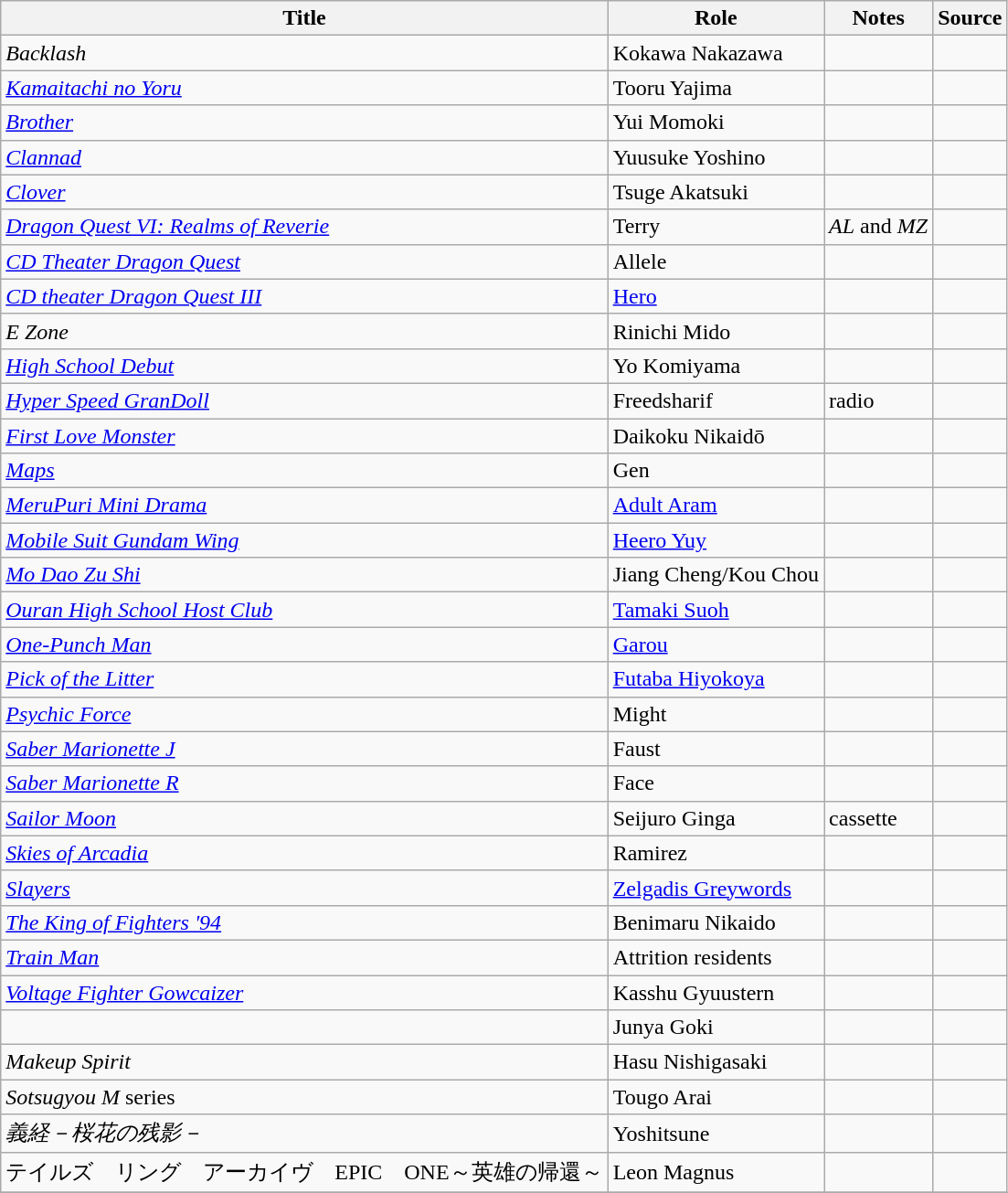<table class="wikitable sortable plainrowheaders">
<tr>
<th>Title</th>
<th>Role</th>
<th class="unsortable">Notes</th>
<th class="unsortable">Source</th>
</tr>
<tr>
<td><em>Backlash</em></td>
<td>Kokawa Nakazawa</td>
<td></td>
<td></td>
</tr>
<tr>
<td><em><a href='#'>Kamaitachi no Yoru</a></em></td>
<td>Tooru Yajima</td>
<td></td>
<td></td>
</tr>
<tr>
<td><em><a href='#'>Brother</a></em></td>
<td>Yui Momoki</td>
<td></td>
<td></td>
</tr>
<tr>
<td><em><a href='#'>Clannad</a></em></td>
<td>Yuusuke Yoshino</td>
<td></td>
<td></td>
</tr>
<tr>
<td><em><a href='#'>Clover</a></em></td>
<td>Tsuge Akatsuki</td>
<td></td>
<td></td>
</tr>
<tr>
<td><em><a href='#'>Dragon Quest VI: Realms of Reverie</a></em></td>
<td Dragon Quest VI: Realms of Reverie#Characters>Terry</td>
<td><em>AL</em> and <em>MZ</em></td>
<td></td>
</tr>
<tr>
<td><em><a href='#'>CD Theater Dragon Quest</a></em></td>
<td>Allele</td>
<td></td>
<td></td>
</tr>
<tr>
<td><em><a href='#'>CD theater Dragon Quest III</a></em></td>
<td><a href='#'>Hero</a></td>
<td></td>
<td></td>
</tr>
<tr>
<td><em>E Zone</em></td>
<td>Rinichi Mido</td>
<td></td>
<td></td>
</tr>
<tr>
<td><em><a href='#'>High School Debut</a></em></td>
<td>Yo Komiyama</td>
<td></td>
<td></td>
</tr>
<tr>
<td><em><a href='#'>Hyper Speed GranDoll</a></em></td>
<td>Freedsharif</td>
<td>radio</td>
<td></td>
</tr>
<tr>
<td><em><a href='#'>First Love Monster</a></em></td>
<td>Daikoku Nikaidō</td>
<td></td>
<td></td>
</tr>
<tr>
<td><em><a href='#'>Maps</a></em></td>
<td>Gen</td>
<td></td>
<td></td>
</tr>
<tr>
<td><em><a href='#'>MeruPuri Mini Drama</a></em></td>
<td><a href='#'>Adult Aram</a></td>
<td></td>
<td></td>
</tr>
<tr>
<td><em><a href='#'>Mobile Suit Gundam Wing</a></em></td>
<td><a href='#'>Heero Yuy</a></td>
<td></td>
<td></td>
</tr>
<tr>
<td><em><a href='#'>Mo Dao Zu Shi</a></em></td>
<td>Jiang Cheng/Kou Chou</td>
<td></td>
<td></td>
</tr>
<tr>
<td><em><a href='#'>Ouran High School Host Club</a></em></td>
<td><a href='#'>Tamaki Suoh</a></td>
<td></td>
<td></td>
</tr>
<tr>
<td><em><a href='#'>One-Punch Man</a></em></td>
<td><a href='#'>Garou</a></td>
<td></td>
<td></td>
</tr>
<tr>
<td><em><a href='#'>Pick of the Litter</a></em></td>
<td><a href='#'>Futaba Hiyokoya</a></td>
<td></td>
<td></td>
</tr>
<tr>
<td><em><a href='#'>Psychic Force</a></em></td>
<td>Might</td>
<td></td>
<td></td>
</tr>
<tr>
<td><em><a href='#'>Saber Marionette J</a></em></td>
<td>Faust</td>
<td></td>
<td></td>
</tr>
<tr>
<td><em><a href='#'>Saber Marionette R</a></em></td>
<td>Face</td>
<td></td>
<td></td>
</tr>
<tr>
<td><em><a href='#'>Sailor Moon</a></em></td>
<td>Seijuro Ginga</td>
<td>cassette</td>
<td></td>
</tr>
<tr>
<td><em><a href='#'>Skies of Arcadia</a></em></td>
<td>Ramirez</td>
<td></td>
</tr>
<tr>
<td><em><a href='#'>Slayers</a></em></td>
<td><a href='#'>Zelgadis Greywords</a></td>
<td></td>
<td></td>
</tr>
<tr>
<td><em><a href='#'>The King of Fighters '94</a></em></td>
<td>Benimaru Nikaido</td>
<td></td>
<td></td>
</tr>
<tr>
<td><em><a href='#'>Train Man</a></em></td>
<td>Attrition residents</td>
<td></td>
<td></td>
</tr>
<tr>
<td><em><a href='#'>Voltage Fighter Gowcaizer</a></em></td>
<td>Kasshu Gyuustern</td>
<td></td>
<td></td>
</tr>
<tr>
<td><em></em></td>
<td>Junya Goki</td>
<td></td>
<td></td>
</tr>
<tr>
<td><em>Makeup Spirit</em></td>
<td>Hasu Nishigasaki</td>
<td></td>
<td></td>
</tr>
<tr>
<td><em>Sotsugyou M</em> series</td>
<td>Tougo Arai</td>
<td></td>
<td></td>
</tr>
<tr>
<td><em>義経－桜花の残影－</em></td>
<td>Yoshitsune</td>
<td></td>
<td></td>
</tr>
<tr>
<td>テイルズ　リング　アーカイヴ　EPIC　ONE～英雄の帰還～</td>
<td>Leon Magnus</td>
<td></td>
<td></td>
</tr>
<tr>
</tr>
</table>
